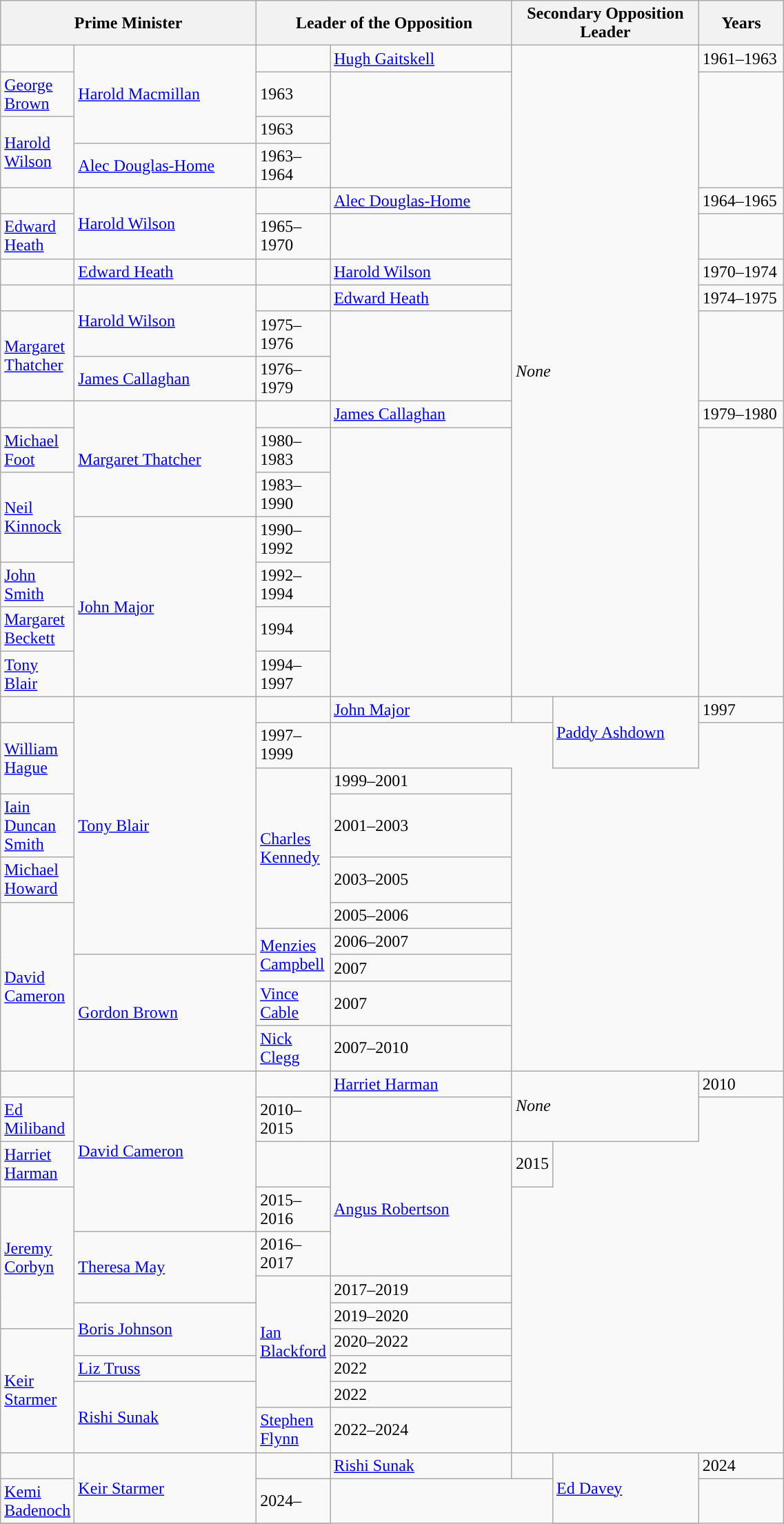<table class="wikitable" style="width: 60%;">
<tr>
<th style="width: 100px;" colspan="2">Prime Minister</th>
<th style="width: 100px;" colspan="2">Leader of the Opposition</th>
<th style="width: 100px;" colspan="2">Secondary Opposition Leader</th>
<th style="width: 75px;">Years</th>
</tr>
<tr>
<td width="1"></td>
<td rowspan="3"><a href='#'>Harold Macmillan</a></td>
<td width="1"></td>
<td><a href='#'>Hugh Gaitskell</a></td>
<td rowspan="17" colspan="2"><em>None</em></td>
<td>1961–1963</td>
</tr>
<tr>
<td><a href='#'>George Brown</a></td>
<td>1963</td>
</tr>
<tr>
<td rowspan="2"><a href='#'>Harold Wilson</a></td>
<td>1963</td>
</tr>
<tr>
<td><a href='#'>Alec Douglas-Home</a></td>
<td>1963–1964</td>
</tr>
<tr>
<td width="1"></td>
<td rowspan="2"><a href='#'>Harold Wilson</a></td>
<td width="1"></td>
<td><a href='#'>Alec Douglas-Home</a></td>
<td>1964–1965</td>
</tr>
<tr>
<td><a href='#'>Edward Heath</a></td>
<td>1965–1970<br></td>
</tr>
<tr>
<td width="1" style="color:inherit;background:"></td>
<td><a href='#'>Edward Heath</a></td>
<td width="1" style="color:inherit;background:"></td>
<td><a href='#'>Harold Wilson</a></td>
<td>1970–1974</td>
</tr>
<tr>
<td width="1"></td>
<td rowspan="2"><a href='#'>Harold Wilson</a></td>
<td width="1"></td>
<td><a href='#'>Edward Heath</a></td>
<td>1974–1975</td>
</tr>
<tr>
<td rowspan="2"><a href='#'>Margaret Thatcher</a></td>
<td>1975–1976</td>
</tr>
<tr>
<td><a href='#'>James Callaghan</a></td>
<td>1976–1979</td>
</tr>
<tr>
<td width="1"></td>
<td rowspan="3"><a href='#'>Margaret Thatcher</a></td>
<td width="1"></td>
<td><a href='#'>James Callaghan</a></td>
<td>1979–1980</td>
</tr>
<tr>
<td><a href='#'>Michael Foot</a></td>
<td>1980–1983</td>
</tr>
<tr>
<td rowspan="2"><a href='#'>Neil Kinnock</a></td>
<td>1983–1990</td>
</tr>
<tr>
<td rowspan="4"><a href='#'>John Major</a></td>
<td>1990–1992</td>
</tr>
<tr>
<td><a href='#'>John Smith</a></td>
<td>1992–1994</td>
</tr>
<tr>
<td><a href='#'>Margaret Beckett</a></td>
<td>1994</td>
</tr>
<tr>
<td><a href='#'>Tony Blair</a></td>
<td>1994–1997</td>
</tr>
<tr>
<td width="1"></td>
<td rowspan="7"><a href='#'>Tony Blair</a></td>
<td width="1"></td>
<td><a href='#'>John Major</a></td>
<td width="1"></td>
<td rowspan="2"><a href='#'>Paddy Ashdown</a></td>
<td>1997</td>
</tr>
<tr>
<td rowspan="2"><a href='#'>William Hague</a></td>
<td>1997–1999</td>
</tr>
<tr>
<td rowspan="4"><a href='#'>Charles Kennedy</a></td>
<td>1999–2001</td>
</tr>
<tr>
<td><a href='#'>Iain Duncan Smith</a></td>
<td>2001–2003</td>
</tr>
<tr>
<td><a href='#'>Michael Howard</a></td>
<td>2003–2005</td>
</tr>
<tr>
<td rowspan="5"><a href='#'>David Cameron</a></td>
<td>2005–2006</td>
</tr>
<tr>
<td rowspan="2"><a href='#'>Menzies Campbell</a></td>
<td>2006–2007</td>
</tr>
<tr>
<td rowspan="3"><a href='#'>Gordon Brown</a></td>
<td>2007</td>
</tr>
<tr>
<td><a href='#'>Vince Cable</a></td>
<td>2007</td>
</tr>
<tr>
<td><a href='#'>Nick Clegg</a></td>
<td>2007–2010</td>
</tr>
<tr>
<td width="1"></td>
<td rowspan="4"><a href='#'>David Cameron</a></td>
<td width="1"></td>
<td><a href='#'>Harriet Harman</a></td>
<td rowspan="2" colspan="2"><em>None</em></td>
<td>2010</td>
</tr>
<tr>
<td><a href='#'>Ed Miliband</a></td>
<td>2010–2015</td>
</tr>
<tr>
<td><a href='#'>Harriet Harman</a></td>
<td width="1"></td>
<td rowspan="3"><a href='#'>Angus Robertson</a></td>
<td>2015</td>
</tr>
<tr>
<td rowspan="4"><a href='#'>Jeremy Corbyn</a></td>
<td>2015–2016</td>
</tr>
<tr>
<td rowspan="2"><a href='#'>Theresa May</a></td>
<td>2016–2017</td>
</tr>
<tr>
<td rowspan="5"><a href='#'>Ian Blackford</a></td>
<td>2017–2019</td>
</tr>
<tr>
<td rowspan="2"><a href='#'>Boris Johnson</a></td>
<td>2019–2020</td>
</tr>
<tr>
<td rowspan="4"><a href='#'>Keir Starmer</a></td>
<td>2020–2022</td>
</tr>
<tr>
<td><a href='#'>Liz Truss</a></td>
<td>2022</td>
</tr>
<tr>
<td rowspan="2"><a href='#'>Rishi Sunak</a></td>
<td>2022</td>
</tr>
<tr>
<td><a href='#'>Stephen Flynn</a></td>
<td>2022–2024</td>
</tr>
<tr>
<td width="1"></td>
<td rowspan="2"><a href='#'>Keir Starmer</a></td>
<td width="1"></td>
<td><a href='#'>Rishi Sunak</a></td>
<td width="1"></td>
<td rowspan="2"><a href='#'>Ed Davey</a></td>
<td>2024</td>
</tr>
<tr>
<td><a href='#'>Kemi Badenoch</a></td>
<td>2024–</td>
</tr>
<tr>
</tr>
</table>
